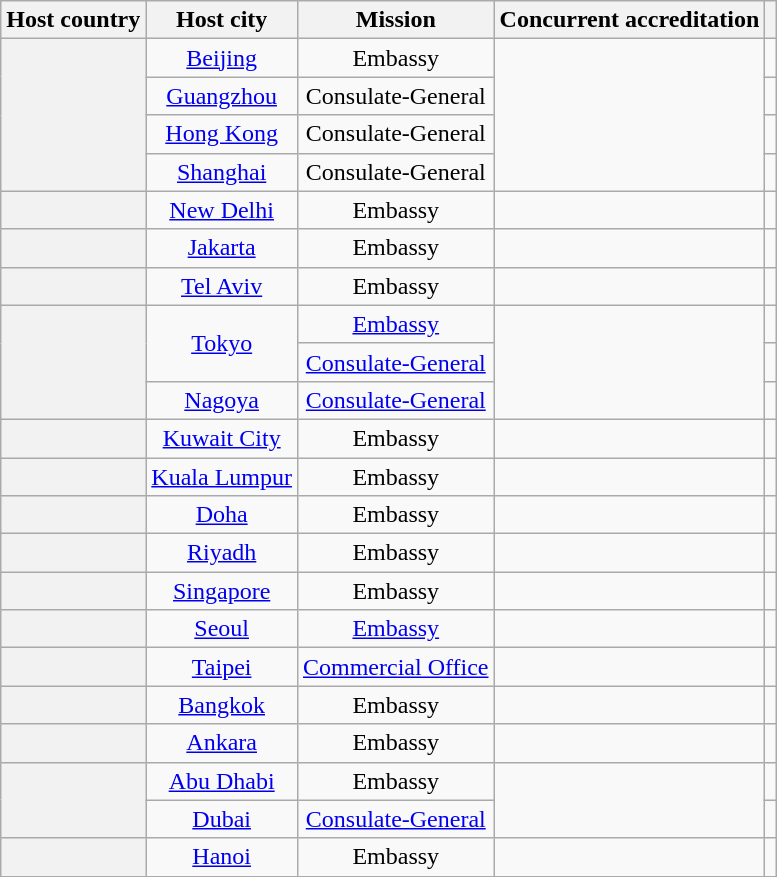<table class="wikitable plainrowheaders" style="text-align:center;">
<tr>
<th scope="col">Host country</th>
<th scope="col">Host city</th>
<th scope="col">Mission</th>
<th scope="col">Concurrent accreditation</th>
<th scope="col"></th>
</tr>
<tr>
<th scope="row" rowspan="4"></th>
<td><a href='#'>Beijing</a></td>
<td>Embassy</td>
<td rowspan="4"></td>
<td></td>
</tr>
<tr>
<td><a href='#'>Guangzhou</a></td>
<td>Consulate-General</td>
<td></td>
</tr>
<tr>
<td><a href='#'>Hong Kong</a></td>
<td>Consulate-General</td>
<td></td>
</tr>
<tr>
<td><a href='#'>Shanghai</a></td>
<td>Consulate-General</td>
<td></td>
</tr>
<tr>
<th scope="row"></th>
<td><a href='#'>New Delhi</a></td>
<td>Embassy</td>
<td></td>
<td></td>
</tr>
<tr>
<th scope="row"></th>
<td><a href='#'>Jakarta</a></td>
<td>Embassy</td>
<td></td>
<td></td>
</tr>
<tr>
<th scope="row"></th>
<td><a href='#'>Tel Aviv</a></td>
<td>Embassy</td>
<td></td>
<td></td>
</tr>
<tr>
<th scope="row" rowspan="3"></th>
<td rowspan="2"><a href='#'>Tokyo</a></td>
<td><a href='#'>Embassy</a></td>
<td rowspan="3"></td>
<td></td>
</tr>
<tr>
<td><a href='#'>Consulate-General</a></td>
<td></td>
</tr>
<tr>
<td><a href='#'>Nagoya</a></td>
<td><a href='#'>Consulate-General</a></td>
<td></td>
</tr>
<tr>
<th scope="row"></th>
<td><a href='#'>Kuwait City</a></td>
<td>Embassy</td>
<td></td>
<td></td>
</tr>
<tr>
<th scope="row"></th>
<td><a href='#'>Kuala Lumpur</a></td>
<td>Embassy</td>
<td></td>
<td></td>
</tr>
<tr>
<th scope="row"></th>
<td><a href='#'>Doha</a></td>
<td>Embassy</td>
<td></td>
<td></td>
</tr>
<tr>
<th scope="row"></th>
<td><a href='#'>Riyadh</a></td>
<td>Embassy</td>
<td></td>
<td></td>
</tr>
<tr>
<th scope="row"></th>
<td><a href='#'>Singapore</a></td>
<td>Embassy</td>
<td></td>
<td></td>
</tr>
<tr>
<th scope="row"></th>
<td><a href='#'>Seoul</a></td>
<td><a href='#'>Embassy</a></td>
<td></td>
<td></td>
</tr>
<tr>
<th scope="row"></th>
<td><a href='#'>Taipei</a></td>
<td><a href='#'>Commercial Office</a></td>
<td></td>
<td></td>
</tr>
<tr>
<th scope="row"></th>
<td><a href='#'>Bangkok</a></td>
<td>Embassy</td>
<td></td>
<td></td>
</tr>
<tr>
<th scope="row"></th>
<td><a href='#'>Ankara</a></td>
<td>Embassy</td>
<td></td>
<td></td>
</tr>
<tr>
<th scope="row" rowspan="2"></th>
<td><a href='#'>Abu Dhabi</a></td>
<td>Embassy</td>
<td rowspan="2"></td>
<td></td>
</tr>
<tr>
<td><a href='#'>Dubai</a></td>
<td><a href='#'>Consulate-General</a></td>
<td></td>
</tr>
<tr>
<th scope="row"></th>
<td><a href='#'>Hanoi</a></td>
<td>Embassy</td>
<td></td>
<td></td>
</tr>
</table>
